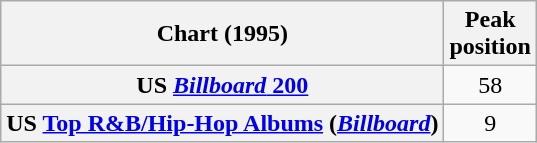<table class="wikitable sortable plainrowheaders" style="text-align:center">
<tr>
<th scope="col">Chart (1995)</th>
<th scope="col">Peak<br> position</th>
</tr>
<tr>
<th scope="row">US <a href='#'><em>Billboard</em> 200</a></th>
<td>58</td>
</tr>
<tr>
<th scope="row">US <a href='#'>Top R&B/Hip-Hop Albums</a> (<em><a href='#'>Billboard</a></em>)</th>
<td>9</td>
</tr>
</table>
